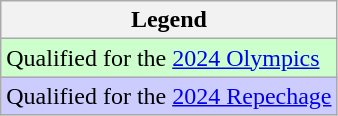<table class="wikitable">
<tr>
<th>Legend</th>
</tr>
<tr bgcolor=ccffcc>
<td>Qualified for the <a href='#'>2024 Olympics</a></td>
</tr>
<tr bgcolor=ccccff>
<td>Qualified for the <a href='#'>2024 Repechage</a></td>
</tr>
</table>
